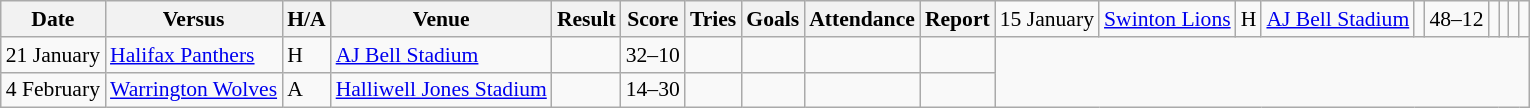<table class="wikitable defaultleft col3center col6center col9right" style="font-size:90%;">
<tr>
<th>Date</th>
<th>Versus</th>
<th>H/A</th>
<th>Venue</th>
<th>Result</th>
<th>Score</th>
<th>Tries</th>
<th>Goals</th>
<th>Attendance</th>
<th>Report</th>
<td>15 January</td>
<td> <a href='#'>Swinton Lions</a></td>
<td>H</td>
<td><a href='#'>AJ Bell Stadium</a></td>
<td></td>
<td>48–12</td>
<td></td>
<td></td>
<td></td>
<td></td>
</tr>
<tr>
<td>21 January</td>
<td> <a href='#'>Halifax Panthers</a></td>
<td>H</td>
<td><a href='#'>AJ Bell Stadium</a></td>
<td></td>
<td>32–10</td>
<td></td>
<td></td>
<td></td>
<td></td>
</tr>
<tr>
<td>4 February</td>
<td> <a href='#'>Warrington Wolves</a></td>
<td>A</td>
<td><a href='#'>Halliwell Jones Stadium</a></td>
<td></td>
<td>14–30</td>
<td></td>
<td></td>
<td></td>
<td></td>
</tr>
</table>
